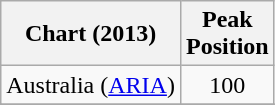<table class="wikitable sortable">
<tr>
<th>Chart (2013)</th>
<th>Peak<br>Position</th>
</tr>
<tr>
<td>Australia (<a href='#'>ARIA</a>)</td>
<td align="center">100</td>
</tr>
<tr>
</tr>
<tr>
</tr>
<tr>
</tr>
<tr>
</tr>
</table>
